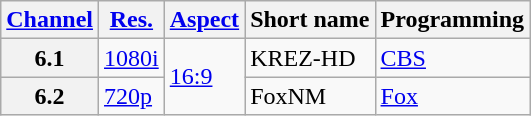<table class="wikitable">
<tr>
<th><a href='#'>Channel</a></th>
<th><a href='#'>Res.</a></th>
<th><a href='#'>Aspect</a></th>
<th>Short name</th>
<th>Programming</th>
</tr>
<tr>
<th scope = "row">6.1</th>
<td><a href='#'>1080i</a></td>
<td rowspan=2><a href='#'>16:9</a></td>
<td>KREZ-HD</td>
<td><a href='#'>CBS</a></td>
</tr>
<tr>
<th scope = "row">6.2</th>
<td><a href='#'>720p</a></td>
<td>FoxNM</td>
<td><a href='#'>Fox</a></td>
</tr>
</table>
